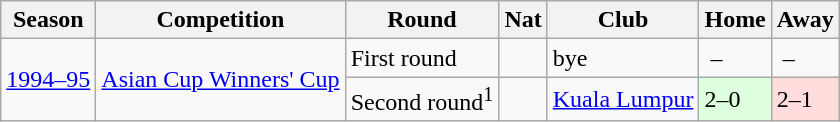<table class="wikitable">
<tr>
<th>Season</th>
<th>Competition</th>
<th>Round</th>
<th>Nat</th>
<th>Club</th>
<th>Home</th>
<th>Away</th>
</tr>
<tr>
<td rowspan="2"><a href='#'>1994–95</a></td>
<td rowspan="2"><a href='#'>Asian Cup Winners' Cup</a></td>
<td>First round</td>
<td></td>
<td>bye</td>
<td> –</td>
<td> –</td>
</tr>
<tr>
<td>Second round<sup>1</sup></td>
<td></td>
<td><a href='#'>Kuala Lumpur</a></td>
<td style="background:#dfd;">2–0</td>
<td style="background:#fdd;">2–1</td>
</tr>
</table>
